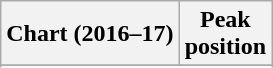<table class="wikitable sortable plainrowheaders">
<tr>
<th scope="col">Chart (2016–17)</th>
<th scope="col">Peak<br>position</th>
</tr>
<tr>
</tr>
<tr>
</tr>
<tr>
</tr>
<tr>
</tr>
</table>
